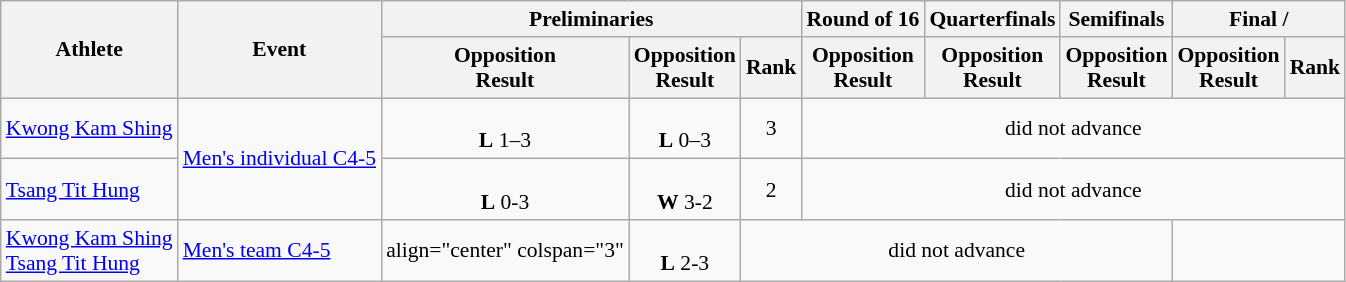<table class=wikitable style="font-size:90%">
<tr>
<th rowspan="2">Athlete</th>
<th rowspan="2">Event</th>
<th colspan="3">Preliminaries</th>
<th>Round of 16</th>
<th>Quarterfinals</th>
<th>Semifinals</th>
<th colspan="2">Final / </th>
</tr>
<tr>
<th>Opposition<br>Result</th>
<th>Opposition<br>Result</th>
<th>Rank</th>
<th>Opposition<br>Result</th>
<th>Opposition<br>Result</th>
<th>Opposition<br>Result</th>
<th>Opposition<br>Result</th>
<th>Rank</th>
</tr>
<tr>
<td><a href='#'>Kwong Kam Shing</a></td>
<td rowspan="2"><a href='#'>Men's individual C4-5</a></td>
<td align="center"><br><strong>L</strong> 1–3</td>
<td align="center"><br><strong>L</strong> 0–3</td>
<td align="center">3</td>
<td align="center" colspan="5">did not advance</td>
</tr>
<tr>
<td><a href='#'>Tsang Tit Hung</a></td>
<td align="center"><br><strong>L</strong> 0-3</td>
<td align="center"><br><strong>W</strong> 3-2</td>
<td align="center">2</td>
<td align="center" colspan="5">did not advance</td>
</tr>
<tr>
<td><a href='#'>Kwong Kam Shing</a><br> <a href='#'>Tsang Tit Hung</a></td>
<td><a href='#'>Men's team C4-5</a></td>
<td>align="center" colspan="3" </td>
<td align="center"><br><strong>L</strong> 2-3</td>
<td align="center" colspan="4">did not advance</td>
</tr>
</table>
